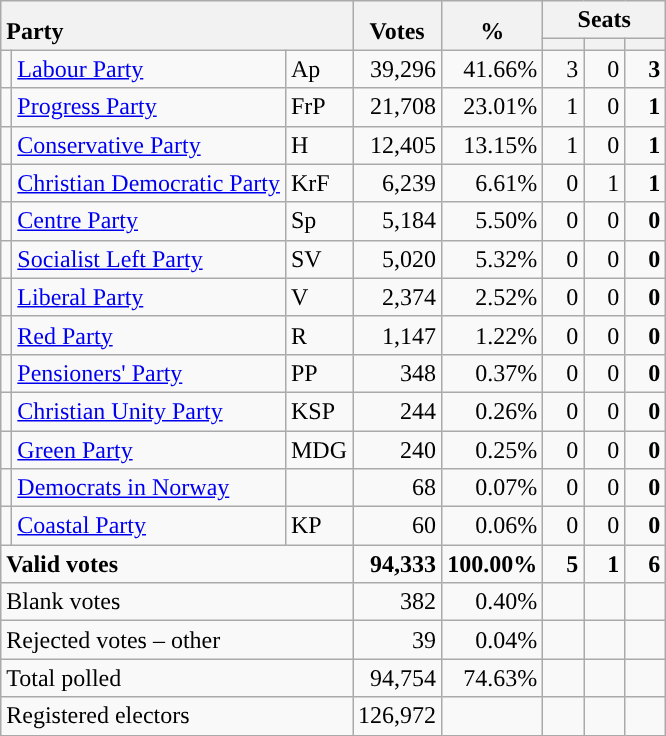<table class="wikitable" border="1" style="text-align:right;">
<tr>
<th style="text-align:left;" valign=bottom rowspan=2 colspan=3>Party</th>
<th align=center valign=bottom rowspan=2 width="50">Votes</th>
<th align=center valign=bottom rowspan=2 width="50">%</th>
<th colspan=3>Seats</th>
</tr>
<tr>
<th align=center valign=bottom width="20"><small></small></th>
<th align=center valign=bottom width="20"><small><a href='#'></a></small></th>
<th align=center valign=bottom width="20"><small></small></th>
</tr>
<tr>
<td style="color:inherit;background:"></td>
<td align=left><a href='#'>Labour Party</a></td>
<td align=left>Ap</td>
<td>39,296</td>
<td>41.66%</td>
<td>3</td>
<td>0</td>
<td><strong>3</strong></td>
</tr>
<tr>
<td style="color:inherit;background:"></td>
<td align=left><a href='#'>Progress Party</a></td>
<td align=left>FrP</td>
<td>21,708</td>
<td>23.01%</td>
<td>1</td>
<td>0</td>
<td><strong>1</strong></td>
</tr>
<tr>
<td style="color:inherit;background:"></td>
<td align=left><a href='#'>Conservative Party</a></td>
<td align=left>H</td>
<td>12,405</td>
<td>13.15%</td>
<td>1</td>
<td>0</td>
<td><strong>1</strong></td>
</tr>
<tr>
<td style="color:inherit;background:"></td>
<td align=left><a href='#'>Christian Democratic Party</a></td>
<td align=left>KrF</td>
<td>6,239</td>
<td>6.61%</td>
<td>0</td>
<td>1</td>
<td><strong>1</strong></td>
</tr>
<tr>
<td style="color:inherit;background:"></td>
<td align=left><a href='#'>Centre Party</a></td>
<td align=left>Sp</td>
<td>5,184</td>
<td>5.50%</td>
<td>0</td>
<td>0</td>
<td><strong>0</strong></td>
</tr>
<tr>
<td style="color:inherit;background:"></td>
<td align=left><a href='#'>Socialist Left Party</a></td>
<td align=left>SV</td>
<td>5,020</td>
<td>5.32%</td>
<td>0</td>
<td>0</td>
<td><strong>0</strong></td>
</tr>
<tr>
<td style="color:inherit;background:"></td>
<td align=left><a href='#'>Liberal Party</a></td>
<td align=left>V</td>
<td>2,374</td>
<td>2.52%</td>
<td>0</td>
<td>0</td>
<td><strong>0</strong></td>
</tr>
<tr>
<td style="color:inherit;background:"></td>
<td align=left><a href='#'>Red Party</a></td>
<td align=left>R</td>
<td>1,147</td>
<td>1.22%</td>
<td>0</td>
<td>0</td>
<td><strong>0</strong></td>
</tr>
<tr>
<td style="color:inherit;background:"></td>
<td align=left><a href='#'>Pensioners' Party</a></td>
<td align=left>PP</td>
<td>348</td>
<td>0.37%</td>
<td>0</td>
<td>0</td>
<td><strong>0</strong></td>
</tr>
<tr>
<td style="color:inherit;background:"></td>
<td align=left><a href='#'>Christian Unity Party</a></td>
<td align=left>KSP</td>
<td>244</td>
<td>0.26%</td>
<td>0</td>
<td>0</td>
<td><strong>0</strong></td>
</tr>
<tr>
<td style="color:inherit;background:"></td>
<td align=left><a href='#'>Green Party</a></td>
<td align=left>MDG</td>
<td>240</td>
<td>0.25%</td>
<td>0</td>
<td>0</td>
<td><strong>0</strong></td>
</tr>
<tr>
<td style="color:inherit;background:"></td>
<td align=left><a href='#'>Democrats in Norway</a></td>
<td align=left></td>
<td>68</td>
<td>0.07%</td>
<td>0</td>
<td>0</td>
<td><strong>0</strong></td>
</tr>
<tr>
<td style="color:inherit;background:"></td>
<td align=left><a href='#'>Coastal Party</a></td>
<td align=left>KP</td>
<td>60</td>
<td>0.06%</td>
<td>0</td>
<td>0</td>
<td><strong>0</strong></td>
</tr>
<tr style="font-weight:bold">
<td align=left colspan=3>Valid votes</td>
<td>94,333</td>
<td>100.00%</td>
<td>5</td>
<td>1</td>
<td>6</td>
</tr>
<tr>
<td align=left colspan=3>Blank votes</td>
<td>382</td>
<td>0.40%</td>
<td></td>
<td></td>
<td></td>
</tr>
<tr>
<td align=left colspan=3>Rejected votes – other</td>
<td>39</td>
<td>0.04%</td>
<td></td>
<td></td>
<td></td>
</tr>
<tr>
<td align=left colspan=3>Total polled</td>
<td>94,754</td>
<td>74.63%</td>
<td></td>
<td></td>
<td></td>
</tr>
<tr>
<td align=left colspan=3>Registered electors</td>
<td>126,972</td>
<td></td>
<td></td>
<td></td>
<td></td>
</tr>
</table>
